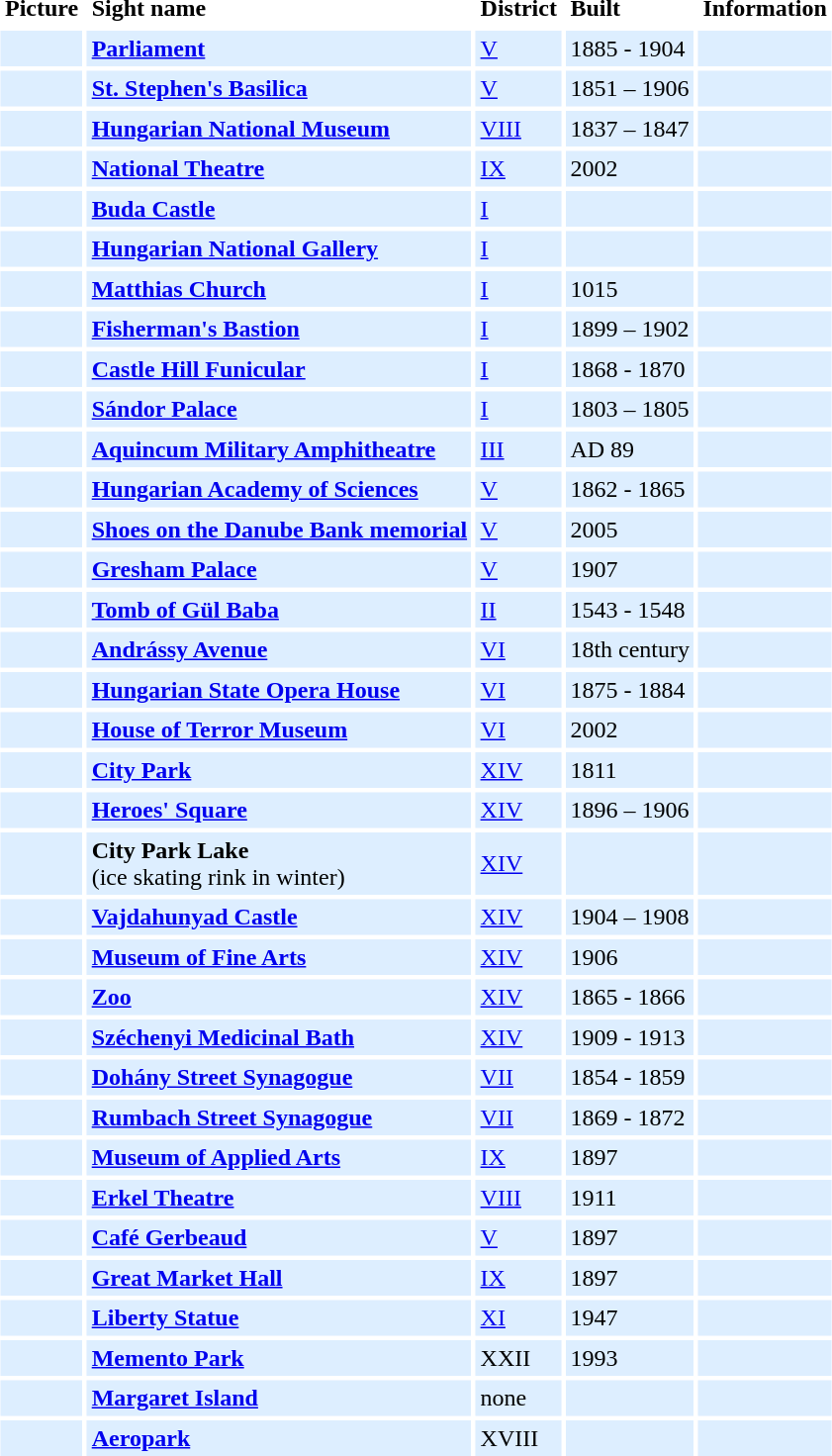<table border=0 cellpadding=3 cellspacing=3>
<tr ----bgcolor=lightgrey>
<td><strong>Picture</strong></td>
<td><strong>Sight name</strong></td>
<td><strong>District</strong></td>
<td><strong>Built</strong></td>
<td><strong>Information</strong></td>
</tr>
<tr ---- bgcolor=#DDEEFF>
<td></td>
<td><strong><a href='#'>Parliament</a></strong></td>
<td><a href='#'>V</a></td>
<td>1885 - 1904</td>
<td></td>
</tr>
<tr ---- bgcolor=#DDEEFF>
<td></td>
<td><strong><a href='#'>St. Stephen's Basilica</a></strong></td>
<td><a href='#'>V</a></td>
<td>1851 – 1906</td>
<td></td>
</tr>
<tr ---- bgcolor=#DDEEFF>
<td></td>
<td><strong><a href='#'>Hungarian National Museum</a></strong></td>
<td><a href='#'>VIII</a></td>
<td>1837 – 1847</td>
<td></td>
</tr>
<tr ---- bgcolor=#DDEEFF>
<td></td>
<td><strong><a href='#'>National Theatre</a></strong></td>
<td><a href='#'>IX</a></td>
<td>2002</td>
<td></td>
</tr>
<tr ---- bgcolor=#DDEEFF>
<td></td>
<td><strong><a href='#'>Buda Castle</a></strong></td>
<td><a href='#'>I</a></td>
<td></td>
<td></td>
</tr>
<tr ---- bgcolor=#DDEEFF>
<td></td>
<td><strong><a href='#'>Hungarian National Gallery</a></strong></td>
<td><a href='#'>I</a></td>
<td></td>
<td></td>
</tr>
<tr ---- bgcolor=#DDEEFF>
<td></td>
<td><strong><a href='#'>Matthias Church</a></strong></td>
<td><a href='#'>I</a></td>
<td>1015</td>
<td></td>
</tr>
<tr ---- bgcolor=#DDEEFF>
<td></td>
<td><strong><a href='#'>Fisherman's Bastion</a></strong></td>
<td><a href='#'>I</a></td>
<td>1899 – 1902</td>
<td></td>
</tr>
<tr ---- bgcolor=#DDEEFF>
<td></td>
<td><strong><a href='#'>Castle Hill Funicular</a></strong></td>
<td><a href='#'>I</a></td>
<td>1868 - 1870</td>
<td></td>
</tr>
<tr ---- bgcolor=#DDEEFF>
<td></td>
<td><strong><a href='#'>Sándor Palace</a></strong></td>
<td><a href='#'>I</a></td>
<td>1803 – 1805</td>
<td></td>
</tr>
<tr ---- bgcolor=#DDEEFF>
<td></td>
<td><strong><a href='#'>Aquincum Military Amphitheatre</a></strong></td>
<td><a href='#'>III</a></td>
<td>AD 89</td>
<td></td>
</tr>
<tr ---- bgcolor=#DDEEFF>
<td></td>
<td><strong><a href='#'>Hungarian Academy of Sciences</a></strong></td>
<td><a href='#'>V</a></td>
<td>1862 - 1865</td>
<td></td>
</tr>
<tr ---- bgcolor=#DDEEFF>
<td></td>
<td><strong><a href='#'>Shoes on the Danube Bank memorial</a></strong></td>
<td><a href='#'>V</a></td>
<td>2005</td>
<td></td>
</tr>
<tr ---- bgcolor=#DDEEFF>
<td></td>
<td><strong><a href='#'>Gresham Palace</a></strong></td>
<td><a href='#'>V</a></td>
<td>1907</td>
<td></td>
</tr>
<tr ---- bgcolor=#DDEEFF>
<td></td>
<td><strong><a href='#'>Tomb of Gül Baba</a></strong></td>
<td><a href='#'>II</a></td>
<td>1543 - 1548</td>
<td></td>
</tr>
<tr ---- bgcolor=#DDEEFF>
<td></td>
<td><strong><a href='#'>Andrássy Avenue</a></strong></td>
<td><a href='#'>VI</a></td>
<td>18th century</td>
<td></td>
</tr>
<tr ---- bgcolor=#DDEEFF>
<td></td>
<td><strong><a href='#'>Hungarian State Opera House</a></strong></td>
<td><a href='#'>VI</a></td>
<td>1875 - 1884</td>
<td></td>
</tr>
<tr ---- bgcolor=#DDEEFF>
<td></td>
<td><strong><a href='#'>House of Terror Museum</a></strong></td>
<td><a href='#'>VI</a></td>
<td>2002</td>
<td></td>
</tr>
<tr ---- bgcolor=#DDEEFF>
<td></td>
<td><strong><a href='#'>City Park</a></strong></td>
<td><a href='#'>XIV</a></td>
<td>1811</td>
<td></td>
</tr>
<tr ---- bgcolor=#DDEEFF>
<td></td>
<td><strong><a href='#'>Heroes' Square</a></strong></td>
<td><a href='#'>XIV</a></td>
<td>1896 – 1906</td>
<td></td>
</tr>
<tr ---- bgcolor=#DDEEFF>
<td></td>
<td><strong>City Park Lake</strong><br> (ice skating rink in winter)</td>
<td><a href='#'>XIV</a></td>
<td></td>
<td></td>
</tr>
<tr ---- bgcolor=#DDEEFF>
<td></td>
<td><strong><a href='#'>Vajdahunyad Castle</a></strong></td>
<td><a href='#'>XIV</a></td>
<td>1904 – 1908</td>
<td></td>
</tr>
<tr ---- bgcolor=#DDEEFF>
<td></td>
<td><strong><a href='#'>Museum of Fine Arts</a></strong></td>
<td><a href='#'>XIV</a></td>
<td>1906</td>
<td></td>
</tr>
<tr ---- bgcolor=#DDEEFF>
<td></td>
<td><strong><a href='#'>Zoo</a></strong></td>
<td><a href='#'>XIV</a></td>
<td>1865 - 1866</td>
<td></td>
</tr>
<tr ---- bgcolor=#DDEEFF>
<td></td>
<td><strong><a href='#'>Széchenyi Medicinal Bath</a></strong></td>
<td><a href='#'>XIV</a></td>
<td>1909 - 1913</td>
<td></td>
</tr>
<tr ---- bgcolor=#DDEEFF>
<td></td>
<td><strong><a href='#'>Dohány Street Synagogue</a></strong></td>
<td><a href='#'>VII</a></td>
<td>1854 - 1859</td>
<td></td>
</tr>
<tr ---- bgcolor=#DDEEFF>
<td></td>
<td><strong><a href='#'>Rumbach Street Synagogue</a></strong></td>
<td><a href='#'>VII</a></td>
<td>1869 - 1872</td>
<td></td>
</tr>
<tr ---- bgcolor=#DDEEFF>
<td></td>
<td><strong><a href='#'>Museum of Applied Arts</a></strong></td>
<td><a href='#'>IX</a></td>
<td>1897</td>
<td></td>
</tr>
<tr ---- bgcolor=#DDEEFF>
<td></td>
<td><strong><a href='#'>Erkel Theatre</a></strong></td>
<td><a href='#'>VIII</a></td>
<td>1911</td>
<td></td>
</tr>
<tr ---- bgcolor=#DDEEFF>
<td></td>
<td><strong><a href='#'>Café Gerbeaud</a></strong></td>
<td><a href='#'>V</a></td>
<td>1897</td>
<td></td>
</tr>
<tr ---- bgcolor=#DDEEFF>
<td></td>
<td><strong><a href='#'>Great Market Hall</a></strong></td>
<td><a href='#'>IX</a></td>
<td>1897</td>
<td></td>
</tr>
<tr ---- bgcolor=#DDEEFF>
<td></td>
<td><strong><a href='#'>Liberty Statue</a></strong></td>
<td><a href='#'>XI</a></td>
<td>1947</td>
<td></td>
</tr>
<tr ---- bgcolor=#DDEEFF>
<td></td>
<td><strong><a href='#'>Memento Park</a></strong></td>
<td>XXII</td>
<td>1993</td>
<td></td>
</tr>
<tr ---- bgcolor=#DDEEFF>
<td></td>
<td><strong><a href='#'>Margaret Island</a></strong></td>
<td>none</td>
<td></td>
<td></td>
</tr>
<tr ---- bgcolor=#DDEEFF>
<td></td>
<td><strong><a href='#'>Aeropark</a></strong></td>
<td>XVIII</td>
<td></td>
<td></td>
</tr>
</table>
